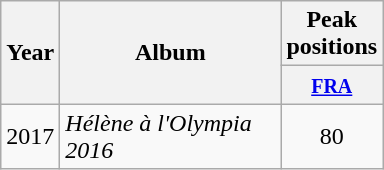<table class="wikitable">
<tr>
<th rowspan="2" style="text-align:center; width:10px;">Year</th>
<th rowspan="2" style="text-align:center; width:140px;">Album</th>
<th style="text-align:center;" colspan="1">Peak positions</th>
</tr>
<tr>
<th width="40"><small><a href='#'>FRA</a><br></small></th>
</tr>
<tr>
<td style="text-align:center;">2017</td>
<td><em>Hélène à l'Olympia 2016</em></td>
<td style="text-align:center;">80</td>
</tr>
</table>
